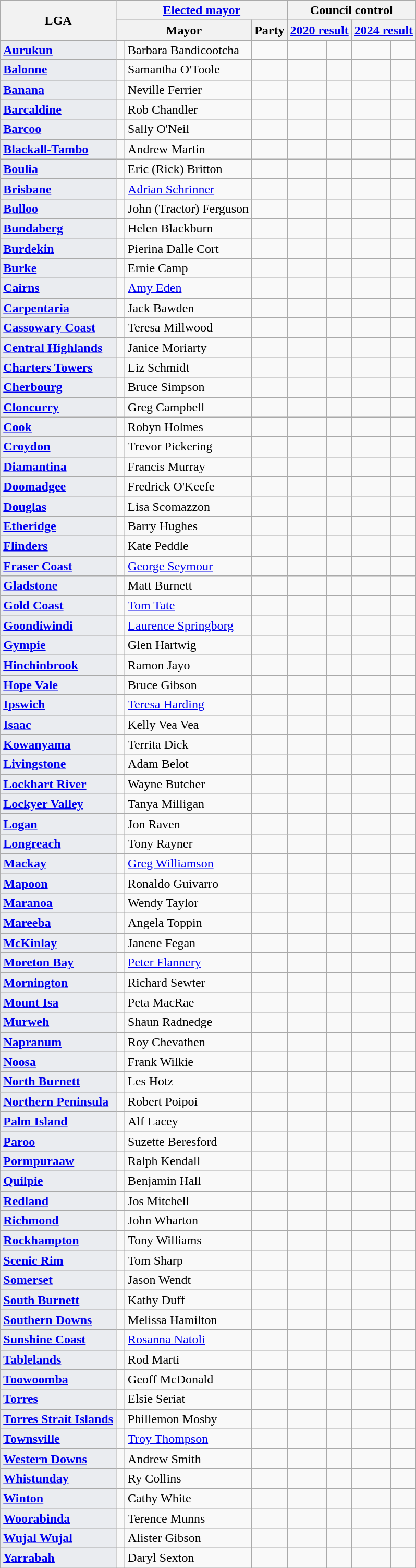<table class="wikitable sortable" style="border: none;">
<tr>
<th rowspan="2">LGA</th>
<th colspan="3"><a href='#'>Elected mayor</a></th>
<th colspan="4">Council control</th>
</tr>
<tr>
<th colspan="2">Mayor</th>
<th>Party</th>
<th colspan="2"><a href='#'>2020 result</a></th>
<th colspan="2"><a href='#'>2024 result</a></th>
</tr>
<tr>
<td align="left"; style=background:#EAECF0><strong><a href='#'>Aurukun</a></strong></td>
<td> </td>
<td>Barbara Bandicootcha</td>
<td></td>
<td> </td>
<td></td>
<td> </td>
<td></td>
</tr>
<tr>
<td align="left"; style=background:#EAECF0><strong><a href='#'>Balonne</a></strong></td>
<td> </td>
<td>Samantha O'Toole</td>
<td></td>
<td> </td>
<td></td>
<td> </td>
<td></td>
</tr>
<tr>
<td align="left"; style=background:#EAECF0><strong><a href='#'>Banana</a></strong></td>
<td> </td>
<td>Neville Ferrier</td>
<td></td>
<td> </td>
<td></td>
<td> </td>
<td></td>
</tr>
<tr>
<td align="left"; style=background:#EAECF0><strong><a href='#'>Barcaldine</a></strong></td>
<td> </td>
<td>Rob Chandler</td>
<td></td>
<td> </td>
<td></td>
<td> </td>
<td></td>
</tr>
<tr>
<td align="left"; style=background:#EAECF0><strong><a href='#'>Barcoo</a></strong></td>
<td> </td>
<td>Sally O'Neil</td>
<td></td>
<td> </td>
<td></td>
<td> </td>
<td></td>
</tr>
<tr>
<td align="left"; style=background:#EAECF0><strong><a href='#'>Blackall-Tambo</a></strong></td>
<td> </td>
<td>Andrew Martin</td>
<td></td>
<td> </td>
<td></td>
<td> </td>
<td></td>
</tr>
<tr>
<td align="left"; style=background:#EAECF0><strong><a href='#'>Boulia</a></strong></td>
<td> </td>
<td>Eric (Rick) Britton</td>
<td></td>
<td> </td>
<td></td>
<td> </td>
<td></td>
</tr>
<tr>
<td align="left"; style=background:#EAECF0><strong><a href='#'>Brisbane</a></strong></td>
<td> </td>
<td><a href='#'>Adrian Schrinner</a></td>
<td></td>
<td> </td>
<td></td>
<td> </td>
<td></td>
</tr>
<tr>
<td align="left"; style=background:#EAECF0><strong><a href='#'>Bulloo</a></strong></td>
<td> </td>
<td>John (Tractor) Ferguson</td>
<td></td>
<td> </td>
<td></td>
<td> </td>
<td></td>
</tr>
<tr>
<td align="left"; style=background:#EAECF0><strong><a href='#'>Bundaberg</a></strong></td>
<td> </td>
<td>Helen Blackburn</td>
<td></td>
<td> </td>
<td></td>
<td> </td>
<td></td>
</tr>
<tr>
<td align="left"; style=background:#EAECF0><strong><a href='#'>Burdekin</a></strong></td>
<td> </td>
<td>Pierina Dalle Cort</td>
<td></td>
<td> </td>
<td></td>
<td> </td>
<td></td>
</tr>
<tr>
<td align="left"; style=background:#EAECF0><strong><a href='#'>Burke</a></strong></td>
<td> </td>
<td>Ernie Camp</td>
<td></td>
<td> </td>
<td></td>
<td> </td>
<td></td>
</tr>
<tr>
<td align="left"; style=background:#EAECF0><strong><a href='#'>Cairns</a></strong></td>
<td> </td>
<td><a href='#'>Amy Eden</a></td>
<td></td>
<td> </td>
<td></td>
<td> </td>
<td></td>
</tr>
<tr>
<td align="left"; style=background:#EAECF0><strong><a href='#'>Carpentaria</a></strong></td>
<td> </td>
<td>Jack Bawden</td>
<td></td>
<td> </td>
<td></td>
<td> </td>
<td></td>
</tr>
<tr>
<td align="left"; style=background:#EAECF0><strong><a href='#'>Cassowary Coast</a></strong></td>
<td> </td>
<td>Teresa Millwood</td>
<td></td>
<td> </td>
<td></td>
<td> </td>
<td></td>
</tr>
<tr>
<td align="left"; style=background:#EAECF0><strong><a href='#'>Central Highlands</a></strong></td>
<td> </td>
<td>Janice Moriarty</td>
<td></td>
<td> </td>
<td></td>
<td> </td>
<td></td>
</tr>
<tr>
<td align="left"; style=background:#EAECF0><strong><a href='#'>Charters Towers</a></strong></td>
<td> </td>
<td>Liz Schmidt</td>
<td></td>
<td> </td>
<td></td>
<td> </td>
<td></td>
</tr>
<tr>
<td align="left"; style=background:#EAECF0><strong><a href='#'>Cherbourg</a></strong></td>
<td> </td>
<td>Bruce Simpson</td>
<td></td>
<td> </td>
<td></td>
<td> </td>
<td></td>
</tr>
<tr>
<td align="left"; style=background:#EAECF0><strong><a href='#'>Cloncurry</a></strong></td>
<td> </td>
<td>Greg Campbell</td>
<td></td>
<td> </td>
<td></td>
<td> </td>
<td></td>
</tr>
<tr>
<td align="left"; style=background:#EAECF0><strong><a href='#'>Cook</a></strong></td>
<td> </td>
<td>Robyn Holmes</td>
<td></td>
<td> </td>
<td></td>
<td> </td>
<td></td>
</tr>
<tr>
<td align="left"; style=background:#EAECF0><strong><a href='#'>Croydon</a></strong></td>
<td> </td>
<td>Trevor Pickering</td>
<td></td>
<td> </td>
<td></td>
<td> </td>
<td></td>
</tr>
<tr>
<td align="left"; style=background:#EAECF0><strong><a href='#'>Diamantina</a></strong></td>
<td> </td>
<td>Francis Murray</td>
<td></td>
<td> </td>
<td></td>
<td> </td>
<td></td>
</tr>
<tr>
<td align="left"; style=background:#EAECF0><strong><a href='#'>Doomadgee</a></strong></td>
<td> </td>
<td>Fredrick O'Keefe</td>
<td></td>
<td> </td>
<td></td>
<td> </td>
<td></td>
</tr>
<tr>
<td align="left"; style=background:#EAECF0><strong><a href='#'>Douglas</a></strong></td>
<td> </td>
<td>Lisa Scomazzon</td>
<td></td>
<td> </td>
<td></td>
<td> </td>
<td></td>
</tr>
<tr>
<td align="left"; style=background:#EAECF0><strong><a href='#'>Etheridge</a></strong></td>
<td> </td>
<td>Barry Hughes</td>
<td></td>
<td> </td>
<td></td>
<td> </td>
<td></td>
</tr>
<tr>
<td align="left"; style=background:#EAECF0><strong><a href='#'>Flinders</a></strong></td>
<td> </td>
<td>Kate Peddle</td>
<td></td>
<td> </td>
<td></td>
<td> </td>
<td></td>
</tr>
<tr>
<td align="left"; style=background:#EAECF0><strong><a href='#'>Fraser Coast</a></strong></td>
<td> </td>
<td><a href='#'>George Seymour</a></td>
<td></td>
<td> </td>
<td></td>
<td> </td>
<td></td>
</tr>
<tr>
<td align="left"; style=background:#EAECF0><strong><a href='#'>Gladstone</a></strong></td>
<td> </td>
<td>Matt Burnett</td>
<td></td>
<td> </td>
<td></td>
<td> </td>
<td></td>
</tr>
<tr>
<td align="left"; style=background:#EAECF0><strong><a href='#'>Gold Coast</a></strong></td>
<td> </td>
<td><a href='#'>Tom Tate</a></td>
<td></td>
<td> </td>
<td></td>
<td> </td>
<td></td>
</tr>
<tr>
<td align="left"; style=background:#EAECF0><strong><a href='#'>Goondiwindi</a></strong></td>
<td> </td>
<td><a href='#'>Laurence Springborg</a></td>
<td></td>
<td> </td>
<td></td>
<td> </td>
<td></td>
</tr>
<tr>
<td align="left"; style=background:#EAECF0><strong><a href='#'>Gympie</a></strong></td>
<td> </td>
<td>Glen Hartwig</td>
<td></td>
<td> </td>
<td></td>
<td> </td>
<td></td>
</tr>
<tr>
<td align="left"; style=background:#EAECF0><strong><a href='#'>Hinchinbrook</a></strong></td>
<td> </td>
<td>Ramon Jayo</td>
<td></td>
<td> </td>
<td></td>
<td> </td>
<td></td>
</tr>
<tr>
<td align="left"; style=background:#EAECF0><strong><a href='#'>Hope Vale</a></strong></td>
<td> </td>
<td>Bruce Gibson</td>
<td></td>
<td> </td>
<td></td>
<td> </td>
<td></td>
</tr>
<tr>
<td align="left"; style=background:#EAECF0><strong><a href='#'>Ipswich</a></strong></td>
<td> </td>
<td><a href='#'>Teresa Harding</a></td>
<td></td>
<td> </td>
<td></td>
<td> </td>
<td></td>
</tr>
<tr>
<td align="left"; style=background:#EAECF0><strong><a href='#'>Isaac</a></strong></td>
<td> </td>
<td>Kelly Vea Vea</td>
<td></td>
<td> </td>
<td></td>
<td> </td>
<td></td>
</tr>
<tr>
<td align="left"; style=background:#EAECF0><strong><a href='#'>Kowanyama</a></strong></td>
<td> </td>
<td>Territa Dick</td>
<td></td>
<td> </td>
<td></td>
<td> </td>
<td></td>
</tr>
<tr>
<td align="left"; style=background:#EAECF0><strong><a href='#'>Livingstone</a></strong></td>
<td> </td>
<td>Adam Belot</td>
<td></td>
<td> </td>
<td></td>
<td> </td>
<td></td>
</tr>
<tr>
<td align="left"; style=background:#EAECF0><strong><a href='#'>Lockhart River</a></strong></td>
<td> </td>
<td>Wayne Butcher</td>
<td></td>
<td> </td>
<td></td>
<td> </td>
<td></td>
</tr>
<tr>
<td align="left"; style=background:#EAECF0><strong><a href='#'>Lockyer Valley</a></strong></td>
<td> </td>
<td>Tanya Milligan</td>
<td></td>
<td> </td>
<td></td>
<td> </td>
<td></td>
</tr>
<tr>
<td align="left"; style=background:#EAECF0><strong><a href='#'>Logan</a></strong></td>
<td> </td>
<td>Jon Raven</td>
<td></td>
<td> </td>
<td></td>
<td> </td>
<td></td>
</tr>
<tr>
<td align="left"; style=background:#EAECF0><strong><a href='#'>Longreach</a></strong></td>
<td> </td>
<td>Tony Rayner</td>
<td></td>
<td> </td>
<td></td>
<td> </td>
<td></td>
</tr>
<tr>
<td align="left"; style=background:#EAECF0><strong><a href='#'>Mackay</a></strong></td>
<td> </td>
<td><a href='#'>Greg Williamson</a></td>
<td></td>
<td> </td>
<td></td>
<td> </td>
<td></td>
</tr>
<tr>
<td align="left"; style=background:#EAECF0><strong><a href='#'>Mapoon</a></strong></td>
<td> </td>
<td>Ronaldo Guivarro</td>
<td></td>
<td> </td>
<td></td>
<td> </td>
<td></td>
</tr>
<tr>
<td align="left"; style=background:#EAECF0><strong><a href='#'>Maranoa</a></strong></td>
<td> </td>
<td>Wendy Taylor</td>
<td></td>
<td> </td>
<td></td>
<td> </td>
<td></td>
</tr>
<tr>
<td align="left"; style=background:#EAECF0><strong><a href='#'>Mareeba</a></strong></td>
<td> </td>
<td>Angela Toppin</td>
<td></td>
<td> </td>
<td></td>
<td> </td>
<td></td>
</tr>
<tr>
<td align="left"; style=background:#EAECF0><strong><a href='#'>McKinlay</a></strong></td>
<td> </td>
<td>Janene Fegan</td>
<td></td>
<td> </td>
<td></td>
<td> </td>
<td></td>
</tr>
<tr>
<td align="left"; style=background:#EAECF0><strong><a href='#'>Moreton Bay</a></strong></td>
<td> </td>
<td><a href='#'>Peter Flannery</a></td>
<td></td>
<td> </td>
<td></td>
<td> </td>
<td></td>
</tr>
<tr>
<td align="left"; style=background:#EAECF0><strong><a href='#'>Mornington</a></strong></td>
<td> </td>
<td>Richard Sewter</td>
<td></td>
<td> </td>
<td></td>
<td> </td>
<td></td>
</tr>
<tr>
<td align="left"; style=background:#EAECF0><strong><a href='#'>Mount Isa</a></strong></td>
<td> </td>
<td>Peta MacRae</td>
<td></td>
<td></td>
<td></td>
<td></td>
<td></td>
</tr>
<tr>
<td align="left"; style=background:#EAECF0><strong><a href='#'>Murweh</a></strong></td>
<td> </td>
<td>Shaun Radnedge</td>
<td></td>
<td> </td>
<td></td>
<td> </td>
<td></td>
</tr>
<tr>
<td align="left"; style=background:#EAECF0><strong><a href='#'>Napranum</a></strong></td>
<td> </td>
<td>Roy Chevathen</td>
<td></td>
<td> </td>
<td></td>
<td> </td>
<td></td>
</tr>
<tr>
<td align="left"; style=background:#EAECF0><strong><a href='#'>Noosa</a></strong></td>
<td> </td>
<td>Frank Wilkie</td>
<td></td>
<td> </td>
<td></td>
<td> </td>
<td></td>
</tr>
<tr>
<td align="left"; style=background:#EAECF0><strong><a href='#'>North Burnett</a></strong></td>
<td> </td>
<td>Les Hotz</td>
<td></td>
<td> </td>
<td></td>
<td> </td>
<td></td>
</tr>
<tr>
<td align="left"; style=background:#EAECF0><strong><a href='#'>Northern Peninsula</a></strong></td>
<td> </td>
<td>Robert Poipoi</td>
<td></td>
<td> </td>
<td></td>
<td> </td>
<td></td>
</tr>
<tr>
<td align="left"; style=background:#EAECF0><strong><a href='#'>Palm Island</a></strong></td>
<td> </td>
<td>Alf Lacey</td>
<td></td>
<td> </td>
<td></td>
<td> </td>
<td></td>
</tr>
<tr>
<td align="left"; style=background:#EAECF0><strong><a href='#'>Paroo</a></strong></td>
<td> </td>
<td>Suzette Beresford</td>
<td></td>
<td> </td>
<td></td>
<td> </td>
<td></td>
</tr>
<tr>
<td align="left"; style=background:#EAECF0><strong><a href='#'>Pormpuraaw</a></strong></td>
<td> </td>
<td>Ralph Kendall</td>
<td></td>
<td> </td>
<td></td>
<td> </td>
<td></td>
</tr>
<tr>
<td align="left"; style=background:#EAECF0><strong><a href='#'>Quilpie</a></strong></td>
<td> </td>
<td>Benjamin Hall</td>
<td></td>
<td> </td>
<td></td>
<td> </td>
<td></td>
</tr>
<tr>
<td align="left"; style=background:#EAECF0><strong><a href='#'>Redland</a></strong></td>
<td> </td>
<td>Jos Mitchell</td>
<td></td>
<td> </td>
<td></td>
<td> </td>
<td></td>
</tr>
<tr>
<td align="left"; style=background:#EAECF0><strong><a href='#'>Richmond</a></strong></td>
<td> </td>
<td>John Wharton</td>
<td></td>
<td> </td>
<td></td>
<td> </td>
<td></td>
</tr>
<tr>
<td align="left"; style=background:#EAECF0><strong><a href='#'>Rockhampton</a></strong></td>
<td> </td>
<td>Tony Williams</td>
<td></td>
<td> </td>
<td></td>
<td> </td>
<td></td>
</tr>
<tr>
<td align="left"; style=background:#EAECF0><strong><a href='#'>Scenic Rim</a></strong></td>
<td> </td>
<td>Tom Sharp</td>
<td></td>
<td> </td>
<td></td>
<td> </td>
<td></td>
</tr>
<tr>
<td align="left"; style=background:#EAECF0><strong><a href='#'>Somerset</a></strong></td>
<td> </td>
<td>Jason Wendt</td>
<td></td>
<td> </td>
<td></td>
<td> </td>
<td></td>
</tr>
<tr>
<td align="left"; style=background:#EAECF0><strong><a href='#'>South Burnett</a></strong></td>
<td> </td>
<td>Kathy Duff</td>
<td></td>
<td> </td>
<td></td>
<td> </td>
<td></td>
</tr>
<tr>
<td align="left"; style=background:#EAECF0><strong><a href='#'>Southern Downs</a></strong></td>
<td> </td>
<td>Melissa Hamilton</td>
<td></td>
<td> </td>
<td></td>
<td> </td>
<td></td>
</tr>
<tr>
<td align="left"; style=background:#EAECF0><strong><a href='#'>Sunshine Coast</a></strong></td>
<td> </td>
<td><a href='#'>Rosanna Natoli</a></td>
<td></td>
<td> </td>
<td></td>
<td> </td>
<td></td>
</tr>
<tr>
<td align="left"; style=background:#EAECF0><strong><a href='#'>Tablelands</a></strong></td>
<td> </td>
<td>Rod Marti</td>
<td></td>
<td> </td>
<td></td>
<td> </td>
<td></td>
</tr>
<tr>
<td align="left"; style=background:#EAECF0><strong><a href='#'>Toowoomba</a></strong></td>
<td> </td>
<td>Geoff McDonald</td>
<td></td>
<td> </td>
<td></td>
<td> </td>
<td></td>
</tr>
<tr>
<td align="left"; style=background:#EAECF0><strong><a href='#'>Torres</a></strong></td>
<td> </td>
<td>Elsie Seriat</td>
<td></td>
<td> </td>
<td></td>
<td> </td>
<td></td>
</tr>
<tr>
<td align="left"; style=background:#EAECF0><strong><a href='#'>Torres Strait Islands</a></strong></td>
<td> </td>
<td>Phillemon Mosby</td>
<td></td>
<td> </td>
<td></td>
<td> </td>
<td></td>
</tr>
<tr>
<td align="left"; style=background:#EAECF0><strong><a href='#'>Townsville</a></strong></td>
<td> </td>
<td><a href='#'>Troy Thompson</a></td>
<td></td>
<td> </td>
<td></td>
<td> </td>
<td></td>
</tr>
<tr>
<td align="left"; style=background:#EAECF0><strong><a href='#'>Western Downs</a></strong></td>
<td> </td>
<td>Andrew Smith</td>
<td></td>
<td> </td>
<td></td>
<td> </td>
<td></td>
</tr>
<tr>
<td align="left"; style=background:#EAECF0><strong><a href='#'>Whistunday</a></strong></td>
<td> </td>
<td>Ry Collins</td>
<td></td>
<td> </td>
<td></td>
<td> </td>
<td></td>
</tr>
<tr>
<td align="left"; style=background:#EAECF0><strong><a href='#'>Winton</a></strong></td>
<td> </td>
<td>Cathy White</td>
<td></td>
<td> </td>
<td></td>
<td> </td>
<td></td>
</tr>
<tr>
<td align="left"; style=background:#EAECF0><strong><a href='#'>Woorabinda</a></strong></td>
<td> </td>
<td>Terence Munns</td>
<td></td>
<td> </td>
<td></td>
<td> </td>
<td></td>
</tr>
<tr>
<td align="left"; style=background:#EAECF0><strong><a href='#'>Wujal Wujal</a></strong></td>
<td> </td>
<td>Alister Gibson</td>
<td></td>
<td> </td>
<td></td>
<td> </td>
<td></td>
</tr>
<tr>
<td align="left"; style=background:#EAECF0><strong><a href='#'>Yarrabah</a></strong></td>
<td> </td>
<td>Daryl Sexton</td>
<td></td>
<td> </td>
<td></td>
<td> </td>
<td></td>
</tr>
</table>
